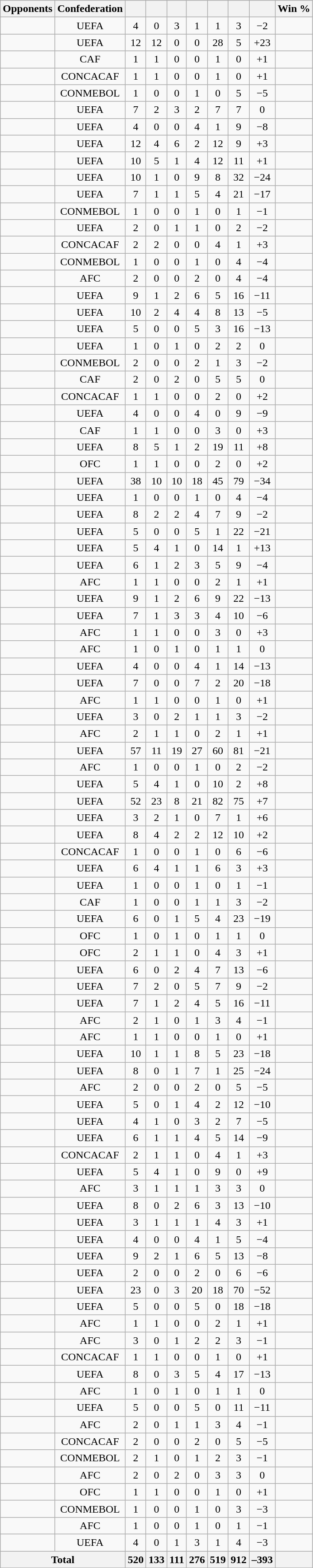<table class="wikitable sortable" style="text-align:center;">
<tr>
<th>Opponents</th>
<th>Confederation</th>
<th></th>
<th></th>
<th></th>
<th></th>
<th></th>
<th></th>
<th></th>
<th>Win %</th>
</tr>
<tr>
<td align=left></td>
<td>UEFA</td>
<td>4</td>
<td>0</td>
<td>3</td>
<td>1</td>
<td>1</td>
<td>3</td>
<td>−2</td>
<td></td>
</tr>
<tr>
<td align=left></td>
<td>UEFA</td>
<td>12</td>
<td>12</td>
<td>0</td>
<td>0</td>
<td>28</td>
<td>5</td>
<td>+23</td>
<td></td>
</tr>
<tr>
<td align=left></td>
<td>CAF</td>
<td>1</td>
<td>1</td>
<td>0</td>
<td>0</td>
<td>1</td>
<td>0</td>
<td>+1</td>
<td></td>
</tr>
<tr>
<td align=left></td>
<td>CONCACAF</td>
<td>1</td>
<td>1</td>
<td>0</td>
<td>0</td>
<td>1</td>
<td>0</td>
<td>+1</td>
<td></td>
</tr>
<tr>
<td align=left></td>
<td>CONMEBOL</td>
<td>1</td>
<td>0</td>
<td>0</td>
<td>1</td>
<td>0</td>
<td>5</td>
<td>−5</td>
<td></td>
</tr>
<tr>
<td align=left></td>
<td>UEFA</td>
<td>7</td>
<td>2</td>
<td>3</td>
<td>2</td>
<td>7</td>
<td>7</td>
<td>0</td>
<td></td>
</tr>
<tr>
<td align=left></td>
<td>UEFA</td>
<td>4</td>
<td>0</td>
<td>0</td>
<td>4</td>
<td>1</td>
<td>9</td>
<td>−8</td>
<td></td>
</tr>
<tr>
<td align=left></td>
<td>UEFA</td>
<td>12</td>
<td>4</td>
<td>6</td>
<td>2</td>
<td>12</td>
<td>9</td>
<td>+3</td>
<td></td>
</tr>
<tr>
<td align=left></td>
<td>UEFA</td>
<td>10</td>
<td>5</td>
<td>1</td>
<td>4</td>
<td>12</td>
<td>11</td>
<td>+1</td>
<td></td>
</tr>
<tr>
<td align=left></td>
<td>UEFA</td>
<td>10</td>
<td>1</td>
<td>0</td>
<td>9</td>
<td>8</td>
<td>32</td>
<td>−24</td>
<td></td>
</tr>
<tr>
<td align=left></td>
<td>UEFA</td>
<td>7</td>
<td>1</td>
<td>1</td>
<td>5</td>
<td>4</td>
<td>21</td>
<td>−17</td>
<td></td>
</tr>
<tr>
<td align=left></td>
<td>CONMEBOL</td>
<td>1</td>
<td>0</td>
<td>0</td>
<td>1</td>
<td>0</td>
<td>1</td>
<td>−1</td>
<td></td>
</tr>
<tr>
<td align=left></td>
<td>UEFA</td>
<td>2</td>
<td>0</td>
<td>1</td>
<td>1</td>
<td>0</td>
<td>2</td>
<td>−2</td>
<td></td>
</tr>
<tr>
<td align=left></td>
<td>CONCACAF</td>
<td>2</td>
<td>2</td>
<td>0</td>
<td>0</td>
<td>4</td>
<td>1</td>
<td>+3</td>
<td></td>
</tr>
<tr>
<td align=left></td>
<td>CONMEBOL</td>
<td>1</td>
<td>0</td>
<td>0</td>
<td>1</td>
<td>0</td>
<td>4</td>
<td>−4</td>
<td></td>
</tr>
<tr>
<td align=left></td>
<td>AFC</td>
<td>2</td>
<td>0</td>
<td>0</td>
<td>2</td>
<td>0</td>
<td>4</td>
<td>−4</td>
<td></td>
</tr>
<tr>
<td align=left></td>
<td>UEFA</td>
<td>9</td>
<td>1</td>
<td>2</td>
<td>6</td>
<td>5</td>
<td>16</td>
<td>−11</td>
<td></td>
</tr>
<tr>
<td align=left></td>
<td>UEFA</td>
<td>10</td>
<td>2</td>
<td>4</td>
<td>4</td>
<td>8</td>
<td>13</td>
<td>−5</td>
<td></td>
</tr>
<tr>
<td align=left></td>
<td>UEFA</td>
<td>5</td>
<td>0</td>
<td>0</td>
<td>5</td>
<td>3</td>
<td>16</td>
<td>−13</td>
<td></td>
</tr>
<tr>
<td align=left></td>
<td>UEFA</td>
<td>1</td>
<td>0</td>
<td>1</td>
<td>0</td>
<td>2</td>
<td>2</td>
<td>0</td>
<td></td>
</tr>
<tr>
<td align=left></td>
<td>CONMEBOL</td>
<td>2</td>
<td>0</td>
<td>0</td>
<td>2</td>
<td>1</td>
<td>3</td>
<td>−2</td>
<td></td>
</tr>
<tr>
<td align=left></td>
<td>CAF</td>
<td>2</td>
<td>0</td>
<td>2</td>
<td>0</td>
<td>5</td>
<td>5</td>
<td>0</td>
<td></td>
</tr>
<tr>
<td align=left></td>
<td>CONCACAF</td>
<td>1</td>
<td>1</td>
<td>0</td>
<td>0</td>
<td>2</td>
<td>0</td>
<td>+2</td>
<td></td>
</tr>
<tr>
<td align=left></td>
<td>UEFA</td>
<td>4</td>
<td>0</td>
<td>0</td>
<td>4</td>
<td>0</td>
<td>9</td>
<td>−9</td>
<td></td>
</tr>
<tr>
<td align=left></td>
<td>CAF</td>
<td>1</td>
<td>1</td>
<td>0</td>
<td>0</td>
<td>3</td>
<td>0</td>
<td>+3</td>
<td></td>
</tr>
<tr>
<td align=left></td>
<td>UEFA</td>
<td>8</td>
<td>5</td>
<td>1</td>
<td>2</td>
<td>19</td>
<td>11</td>
<td>+8</td>
<td></td>
</tr>
<tr>
<td align=left></td>
<td>OFC</td>
<td>1</td>
<td>1</td>
<td>0</td>
<td>0</td>
<td>2</td>
<td>0</td>
<td>+2</td>
<td></td>
</tr>
<tr>
<td align=left></td>
<td>UEFA</td>
<td>38</td>
<td>10</td>
<td>10</td>
<td>18</td>
<td>45</td>
<td>79</td>
<td>−34</td>
<td></td>
</tr>
<tr>
<td align=left></td>
<td>UEFA</td>
<td>1</td>
<td>0</td>
<td>0</td>
<td>1</td>
<td>0</td>
<td>4</td>
<td>−4</td>
<td></td>
</tr>
<tr>
<td align=left></td>
<td>UEFA</td>
<td>8</td>
<td>2</td>
<td>2</td>
<td>4</td>
<td>7</td>
<td>9</td>
<td>−2</td>
<td></td>
</tr>
<tr>
<td align=left></td>
<td>UEFA</td>
<td>5</td>
<td>0</td>
<td>0</td>
<td>5</td>
<td>1</td>
<td>22</td>
<td>−21</td>
<td></td>
</tr>
<tr>
<td align=left></td>
<td>UEFA</td>
<td>5</td>
<td>4</td>
<td>1</td>
<td>0</td>
<td>14</td>
<td>1</td>
<td>+13</td>
<td></td>
</tr>
<tr>
<td align=left></td>
<td>UEFA</td>
<td>6</td>
<td>1</td>
<td>2</td>
<td>3</td>
<td>5</td>
<td>9</td>
<td>−4</td>
<td></td>
</tr>
<tr>
<td align=left></td>
<td>AFC</td>
<td>1</td>
<td>1</td>
<td>0</td>
<td>0</td>
<td>2</td>
<td>1</td>
<td>+1</td>
<td></td>
</tr>
<tr>
<td align=left></td>
<td>UEFA</td>
<td>9</td>
<td>1</td>
<td>2</td>
<td>6</td>
<td>9</td>
<td>22</td>
<td>−13</td>
<td></td>
</tr>
<tr>
<td align=left></td>
<td>UEFA</td>
<td>7</td>
<td>1</td>
<td>3</td>
<td>3</td>
<td>4</td>
<td>10</td>
<td>−6</td>
<td></td>
</tr>
<tr>
<td align=left></td>
<td>AFC</td>
<td>1</td>
<td>1</td>
<td>0</td>
<td>0</td>
<td>3</td>
<td>0</td>
<td>+3</td>
<td></td>
</tr>
<tr>
<td align=left></td>
<td>AFC</td>
<td>1</td>
<td>0</td>
<td>1</td>
<td>0</td>
<td>1</td>
<td>1</td>
<td>0</td>
<td></td>
</tr>
<tr>
<td align=left></td>
<td>UEFA</td>
<td>4</td>
<td>0</td>
<td>0</td>
<td>4</td>
<td>1</td>
<td>14</td>
<td>−13</td>
<td></td>
</tr>
<tr>
<td align=left></td>
<td>UEFA</td>
<td>7</td>
<td>0</td>
<td>0</td>
<td>7</td>
<td>2</td>
<td>20</td>
<td>−18</td>
<td></td>
</tr>
<tr>
<td align=left></td>
<td>AFC</td>
<td>1</td>
<td>1</td>
<td>0</td>
<td>0</td>
<td>1</td>
<td>0</td>
<td>+1</td>
<td></td>
</tr>
<tr>
<td align=left></td>
<td>UEFA</td>
<td>3</td>
<td>0</td>
<td>2</td>
<td>1</td>
<td>1</td>
<td>3</td>
<td>−2</td>
<td></td>
</tr>
<tr>
<td align=left></td>
<td>AFC</td>
<td>2</td>
<td>1</td>
<td>1</td>
<td>0</td>
<td>2</td>
<td>1</td>
<td>+1</td>
<td></td>
</tr>
<tr>
<td align=left></td>
<td>UEFA</td>
<td>57</td>
<td>11</td>
<td>19</td>
<td>27</td>
<td>60</td>
<td>81</td>
<td>−21</td>
<td></td>
</tr>
<tr>
<td align=left></td>
<td>AFC</td>
<td>1</td>
<td>0</td>
<td>0</td>
<td>1</td>
<td>0</td>
<td>2</td>
<td>−2</td>
<td></td>
</tr>
<tr>
<td align=left></td>
<td>UEFA</td>
<td>5</td>
<td>4</td>
<td>1</td>
<td>0</td>
<td>10</td>
<td>2</td>
<td>+8</td>
<td></td>
</tr>
<tr>
<td align=left></td>
<td>UEFA</td>
<td>52</td>
<td>23</td>
<td>8</td>
<td>21</td>
<td>82</td>
<td>75</td>
<td>+7</td>
<td></td>
</tr>
<tr>
<td align=left></td>
<td>UEFA</td>
<td>3</td>
<td>2</td>
<td>1</td>
<td>0</td>
<td>7</td>
<td>1</td>
<td>+6</td>
<td></td>
</tr>
<tr>
<td align=left></td>
<td>UEFA</td>
<td>8</td>
<td>4</td>
<td>2</td>
<td>2</td>
<td>12</td>
<td>10</td>
<td>+2</td>
<td></td>
</tr>
<tr>
<td align=left></td>
<td>CONCACAF</td>
<td>1</td>
<td>0</td>
<td>0</td>
<td>1</td>
<td>0</td>
<td>6</td>
<td>−6</td>
<td></td>
</tr>
<tr>
<td align=left></td>
<td>UEFA</td>
<td>6</td>
<td>4</td>
<td>1</td>
<td>1</td>
<td>6</td>
<td>3</td>
<td>+3</td>
<td></td>
</tr>
<tr>
<td align=left></td>
<td>UEFA</td>
<td>1</td>
<td>0</td>
<td>0</td>
<td>1</td>
<td>0</td>
<td>1</td>
<td>−1</td>
<td></td>
</tr>
<tr>
<td align=left></td>
<td>CAF</td>
<td>1</td>
<td>0</td>
<td>0</td>
<td>1</td>
<td>1</td>
<td>3</td>
<td>−2</td>
<td></td>
</tr>
<tr>
<td align=left></td>
<td>UEFA</td>
<td>6</td>
<td>0</td>
<td>1</td>
<td>5</td>
<td>4</td>
<td>23</td>
<td>−19</td>
<td></td>
</tr>
<tr>
<td align=left></td>
<td>OFC</td>
<td>1</td>
<td>0</td>
<td>1</td>
<td>0</td>
<td>1</td>
<td>1</td>
<td>0</td>
<td></td>
</tr>
<tr>
<td align=left></td>
<td>OFC</td>
<td>2</td>
<td>1</td>
<td>1</td>
<td>0</td>
<td>4</td>
<td>3</td>
<td>+1</td>
<td></td>
</tr>
<tr>
<td align=left></td>
<td>UEFA</td>
<td>6</td>
<td>0</td>
<td>2</td>
<td>4</td>
<td>7</td>
<td>13</td>
<td>−6</td>
<td></td>
</tr>
<tr>
<td align=left></td>
<td>UEFA</td>
<td>7</td>
<td>2</td>
<td>0</td>
<td>5</td>
<td>7</td>
<td>9</td>
<td>−2</td>
<td></td>
</tr>
<tr>
<td align=left></td>
<td>UEFA</td>
<td>7</td>
<td>1</td>
<td>2</td>
<td>4</td>
<td>5</td>
<td>16</td>
<td>−11</td>
<td></td>
</tr>
<tr>
<td align=left></td>
<td>AFC</td>
<td>2</td>
<td>1</td>
<td>0</td>
<td>1</td>
<td>3</td>
<td>4</td>
<td>−1</td>
<td></td>
</tr>
<tr>
<td align=left></td>
<td>AFC</td>
<td>1</td>
<td>1</td>
<td>0</td>
<td>0</td>
<td>1</td>
<td>0</td>
<td>+1</td>
<td></td>
</tr>
<tr>
<td align=left></td>
<td>UEFA</td>
<td>10</td>
<td>1</td>
<td>1</td>
<td>8</td>
<td>5</td>
<td>23</td>
<td>−18</td>
<td></td>
</tr>
<tr>
<td align=left></td>
<td>UEFA</td>
<td>8</td>
<td>0</td>
<td>1</td>
<td>7</td>
<td>1</td>
<td>25</td>
<td>−24</td>
<td></td>
</tr>
<tr>
<td align=left></td>
<td>AFC</td>
<td>2</td>
<td>0</td>
<td>0</td>
<td>2</td>
<td>0</td>
<td>5</td>
<td>−5</td>
<td></td>
</tr>
<tr>
<td align=left></td>
<td>UEFA</td>
<td>5</td>
<td>0</td>
<td>1</td>
<td>4</td>
<td>2</td>
<td>12</td>
<td>−10</td>
<td></td>
</tr>
<tr>
<td align=left></td>
<td>UEFA</td>
<td>4</td>
<td>1</td>
<td>0</td>
<td>3</td>
<td>2</td>
<td>7</td>
<td>−5</td>
<td></td>
</tr>
<tr>
<td align=left></td>
<td>UEFA</td>
<td>6</td>
<td>1</td>
<td>1</td>
<td>4</td>
<td>5</td>
<td>14</td>
<td>−9</td>
<td></td>
</tr>
<tr>
<td align=left></td>
<td>CONCACAF</td>
<td>2</td>
<td>1</td>
<td>1</td>
<td>0</td>
<td>4</td>
<td>1</td>
<td>+3</td>
<td></td>
</tr>
<tr>
<td align=left></td>
<td>UEFA</td>
<td>5</td>
<td>4</td>
<td>1</td>
<td>0</td>
<td>9</td>
<td>0</td>
<td>+9</td>
<td></td>
</tr>
<tr>
<td align=left></td>
<td>AFC</td>
<td>3</td>
<td>1</td>
<td>1</td>
<td>1</td>
<td>3</td>
<td>3</td>
<td>0</td>
<td></td>
</tr>
<tr>
<td align=left></td>
<td>UEFA</td>
<td>8</td>
<td>0</td>
<td>2</td>
<td>6</td>
<td>3</td>
<td>13</td>
<td>−10</td>
<td></td>
</tr>
<tr>
<td align=left></td>
<td>UEFA</td>
<td>3</td>
<td>1</td>
<td>1</td>
<td>1</td>
<td>4</td>
<td>3</td>
<td>+1</td>
<td></td>
</tr>
<tr>
<td align=left></td>
<td>UEFA</td>
<td>4</td>
<td>0</td>
<td>0</td>
<td>4</td>
<td>1</td>
<td>5</td>
<td>−4</td>
<td></td>
</tr>
<tr>
<td align=left></td>
<td>UEFA</td>
<td>9</td>
<td>2</td>
<td>1</td>
<td>6</td>
<td>5</td>
<td>13</td>
<td>−8</td>
<td></td>
</tr>
<tr>
<td align=left></td>
<td>UEFA</td>
<td>2</td>
<td>0</td>
<td>0</td>
<td>2</td>
<td>0</td>
<td>6</td>
<td>−6</td>
<td></td>
</tr>
<tr>
<td align=left></td>
<td>UEFA</td>
<td>23</td>
<td>0</td>
<td>3</td>
<td>20</td>
<td>18</td>
<td>70</td>
<td>−52</td>
<td></td>
</tr>
<tr>
<td align=left></td>
<td>UEFA</td>
<td>5</td>
<td>0</td>
<td>0</td>
<td>5</td>
<td>0</td>
<td>18</td>
<td>−18</td>
<td></td>
</tr>
<tr>
<td align=left></td>
<td>AFC</td>
<td>1</td>
<td>1</td>
<td>0</td>
<td>0</td>
<td>2</td>
<td>1</td>
<td>+1</td>
<td></td>
</tr>
<tr>
<td align=left></td>
<td>AFC</td>
<td>3</td>
<td>0</td>
<td>1</td>
<td>2</td>
<td>2</td>
<td>3</td>
<td>−1</td>
<td></td>
</tr>
<tr>
<td align=left></td>
<td>CONCACAF</td>
<td>1</td>
<td>1</td>
<td>0</td>
<td>0</td>
<td>1</td>
<td>0</td>
<td>+1</td>
<td></td>
</tr>
<tr>
<td align=left></td>
<td>UEFA</td>
<td>8</td>
<td>0</td>
<td>3</td>
<td>5</td>
<td>4</td>
<td>17</td>
<td>−13</td>
<td></td>
</tr>
<tr>
<td align=left></td>
<td>AFC</td>
<td>1</td>
<td>0</td>
<td>1</td>
<td>0</td>
<td>1</td>
<td>1</td>
<td>0</td>
<td></td>
</tr>
<tr>
<td align=left></td>
<td>UEFA</td>
<td>5</td>
<td>0</td>
<td>0</td>
<td>5</td>
<td>0</td>
<td>11</td>
<td>−11</td>
<td></td>
</tr>
<tr>
<td align=left></td>
<td>AFC</td>
<td>2</td>
<td>0</td>
<td>1</td>
<td>1</td>
<td>3</td>
<td>4</td>
<td>−1</td>
<td></td>
</tr>
<tr>
<td align=left></td>
<td>CONCACAF</td>
<td>2</td>
<td>0</td>
<td>0</td>
<td>2</td>
<td>0</td>
<td>5</td>
<td>−5</td>
<td></td>
</tr>
<tr>
<td align=left></td>
<td>CONMEBOL</td>
<td>2</td>
<td>1</td>
<td>0</td>
<td>1</td>
<td>2</td>
<td>3</td>
<td>−1</td>
<td></td>
</tr>
<tr>
<td align=left></td>
<td>AFC</td>
<td>2</td>
<td>0</td>
<td>2</td>
<td>0</td>
<td>3</td>
<td>3</td>
<td>0</td>
<td></td>
</tr>
<tr>
<td align=left></td>
<td>OFC</td>
<td>1</td>
<td>1</td>
<td>0</td>
<td>0</td>
<td>1</td>
<td>0</td>
<td>+1</td>
<td></td>
</tr>
<tr>
<td align=left></td>
<td>CONMEBOL</td>
<td>1</td>
<td>0</td>
<td>0</td>
<td>1</td>
<td>0</td>
<td>3</td>
<td>−3</td>
<td></td>
</tr>
<tr>
<td align=left></td>
<td>AFC</td>
<td>1</td>
<td>0</td>
<td>0</td>
<td>1</td>
<td>0</td>
<td>1</td>
<td>−1</td>
<td></td>
</tr>
<tr>
<td align=left></td>
<td>UEFA</td>
<td>4</td>
<td>0</td>
<td>1</td>
<td>3</td>
<td>1</td>
<td>4</td>
<td>−3</td>
<td></td>
</tr>
<tr>
<th colspan=2 align=left>Total</th>
<th>520</th>
<th>133</th>
<th>111</th>
<th>276</th>
<th>519</th>
<th>912</th>
<th>–393</th>
<th></th>
</tr>
</table>
